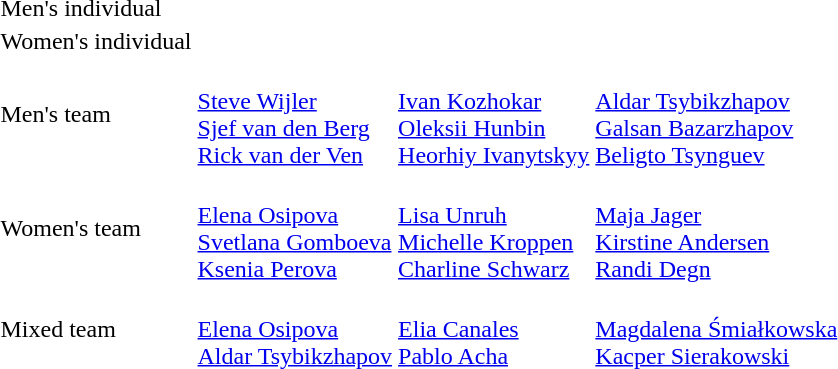<table>
<tr>
<td>Men's individual</td>
<td></td>
<td></td>
<td></td>
</tr>
<tr>
<td>Women's individual</td>
<td></td>
<td></td>
<td></td>
</tr>
<tr>
<td>Men's team</td>
<td><br><a href='#'>Steve Wijler</a><br><a href='#'>Sjef van den Berg</a><br><a href='#'>Rick van der Ven</a></td>
<td><br><a href='#'>Ivan Kozhokar</a><br><a href='#'>Oleksii Hunbin</a><br><a href='#'>Heorhiy Ivanytskyy</a></td>
<td><br><a href='#'>Aldar Tsybikzhapov</a><br><a href='#'>Galsan Bazarzhapov</a><br><a href='#'>Beligto Tsynguev</a></td>
</tr>
<tr>
<td>Women's team</td>
<td><br><a href='#'>Elena Osipova</a><br><a href='#'>Svetlana Gomboeva</a><br><a href='#'>Ksenia Perova</a></td>
<td><br><a href='#'>Lisa Unruh</a><br><a href='#'>Michelle Kroppen</a><br><a href='#'>Charline Schwarz</a></td>
<td><br><a href='#'>Maja Jager</a><br><a href='#'>Kirstine Andersen</a><br><a href='#'>Randi Degn</a></td>
</tr>
<tr>
<td>Mixed team</td>
<td><br><a href='#'>Elena Osipova</a><br><a href='#'>Aldar Tsybikzhapov</a></td>
<td><br><a href='#'>Elia Canales</a><br><a href='#'>Pablo Acha</a></td>
<td><br><a href='#'>Magdalena Śmiałkowska</a><br><a href='#'>Kacper Sierakowski</a></td>
</tr>
</table>
